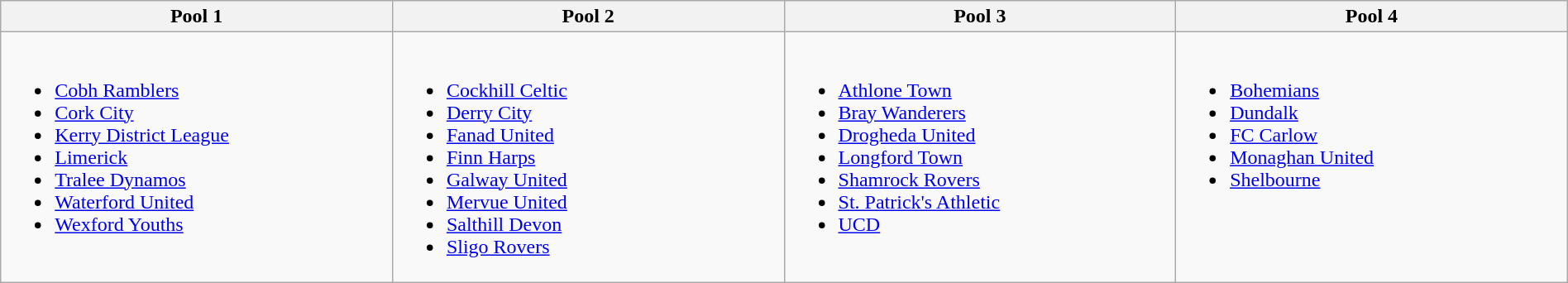<table class="wikitable" width=100%>
<tr>
<th width=16%>Pool 1</th>
<th width=16%>Pool 2</th>
<th width=16%>Pool 3</th>
<th width=16%>Pool 4</th>
</tr>
<tr valign=top>
<td><br><ul><li><a href='#'>Cobh Ramblers</a></li><li><a href='#'>Cork City</a></li><li><a href='#'>Kerry District League</a></li><li><a href='#'>Limerick</a></li><li><a href='#'>Tralee Dynamos</a></li><li><a href='#'>Waterford United</a></li><li><a href='#'>Wexford Youths</a></li></ul></td>
<td><br><ul><li><a href='#'>Cockhill Celtic</a></li><li><a href='#'>Derry City</a></li><li><a href='#'>Fanad United</a></li><li><a href='#'>Finn Harps</a></li><li><a href='#'>Galway United</a></li><li><a href='#'>Mervue United</a></li><li><a href='#'>Salthill Devon</a></li><li><a href='#'>Sligo Rovers</a></li></ul></td>
<td><br><ul><li><a href='#'>Athlone Town</a></li><li><a href='#'>Bray Wanderers</a></li><li><a href='#'>Drogheda United</a></li><li><a href='#'>Longford Town</a></li><li><a href='#'>Shamrock Rovers</a></li><li><a href='#'>St. Patrick's Athletic</a></li><li><a href='#'>UCD</a></li></ul></td>
<td><br><ul><li><a href='#'>Bohemians</a></li><li><a href='#'>Dundalk</a></li><li><a href='#'>FC Carlow</a></li><li><a href='#'>Monaghan United</a></li><li><a href='#'>Shelbourne</a></li></ul></td>
</tr>
</table>
